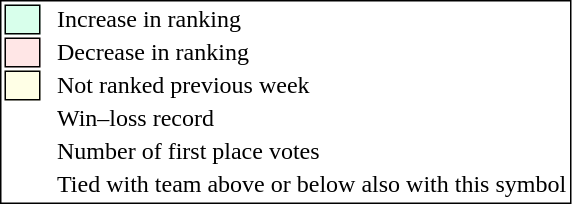<table style="border:1px solid black;">
<tr>
<td style="background:#D8FFEB; width:20px; border:1px solid black;"></td>
<td> </td>
<td>Increase in ranking</td>
</tr>
<tr>
<td style="background:#FFE6E6; width:20px; border:1px solid black;"></td>
<td> </td>
<td>Decrease in ranking</td>
</tr>
<tr>
<td style="background:#FFFFE6; width:20px; border:1px solid black;"></td>
<td> </td>
<td>Not ranked previous week</td>
</tr>
<tr>
<td></td>
<td> </td>
<td>Win–loss record</td>
</tr>
<tr>
<td></td>
<td> </td>
<td>Number of first place votes</td>
</tr>
<tr>
<td></td>
<td></td>
<td>Tied with team above or below also with this symbol</td>
</tr>
</table>
